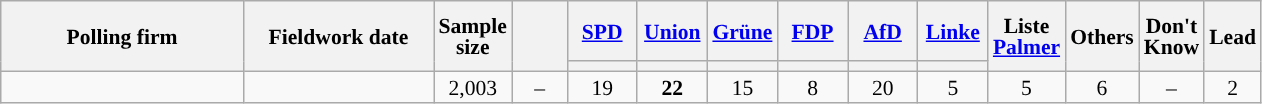<table class="wikitable sortable mw-datatable mw-collapsible" style="text-align:center;font-size:90%;line-height:14px;">
<tr style="height:40px;">
<th style="width:155px;" rowspan="2">Polling firm</th>
<th style="width:120px;" rowspan="2">Fieldwork date</th>
<th style="width: 35px;" rowspan="2">Sample<br>size</th>
<th style="width: 30px;" rowspan="2"></th>
<th class="unsortable" style="width:40px;"><a href='#'>SPD</a></th>
<th class="unsortable" style="width:40px;"><a href='#'>Union</a></th>
<th class="unsortable" style="width:40px;"><a href='#'>Grüne</a></th>
<th class="unsortable" style="width:40px;"><a href='#'>FDP</a></th>
<th class="unsortable" style="width:40px;"><a href='#'>AfD</a></th>
<th class="unsortable" style="width:40px;"><a href='#'>Linke</a></th>
<th class="unsortable" style="width:40px;" rowspan="2">Liste <a href='#'>Palmer</a></th>
<th class="unsortable" style="width:30px;" rowspan="2">Others</th>
<th class="unsortable" style="width:30px;" rowspan="2">Don't Know</th>
<th style="width:30px;" rowspan="2">Lead</th>
</tr>
<tr>
<th style="background:"></th>
<th style="background:"></th>
<th style="background:"></th>
<th style="background:"></th>
<th style="background:"></th>
<th style="background:"></th>
</tr>
<tr>
<td></td>
<td></td>
<td>2,003</td>
<td>–</td>
<td>19</td>
<td><strong>22</strong></td>
<td>15</td>
<td>8</td>
<td>20</td>
<td>5</td>
<td>5</td>
<td>6</td>
<td>–</td>
<td style="background:">2</td>
</tr>
</table>
